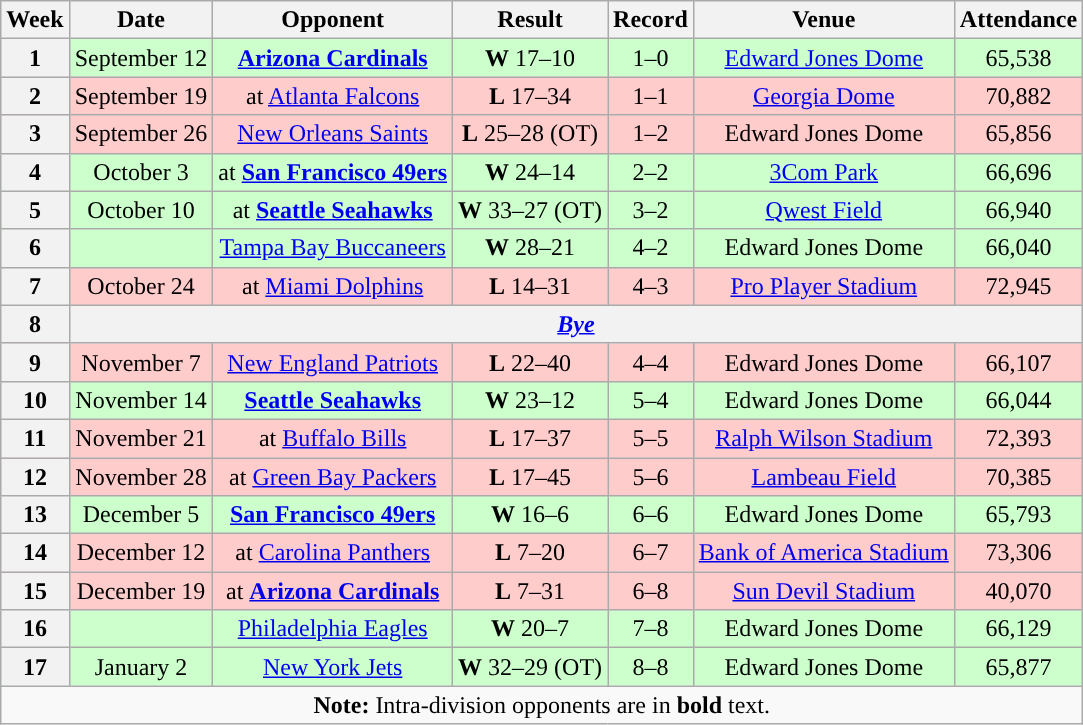<table class="wikitable" style="text-align:center">
<tr>
<th>Week</th>
<th>Date</th>
<th>Opponent</th>
<th>Result</th>
<th>Record</th>
<th>Venue</th>
<th>Attendance</th>
</tr>
<tr style="background:#cfc">
<th>1</th>
<td>September 12</td>
<td><strong><a href='#'>Arizona Cardinals</a></strong></td>
<td><strong>W</strong> 17–10</td>
<td>1–0</td>
<td><a href='#'>Edward Jones Dome</a></td>
<td>65,538</td>
</tr>
<tr style="background:#fcc">
<th>2</th>
<td>September 19</td>
<td>at <a href='#'>Atlanta Falcons</a></td>
<td><strong>L</strong> 17–34</td>
<td>1–1</td>
<td><a href='#'>Georgia Dome</a></td>
<td>70,882</td>
</tr>
<tr style="background:#fcc">
<th>3</th>
<td>September 26</td>
<td><a href='#'>New Orleans Saints</a></td>
<td><strong>L</strong> 25–28 (OT)</td>
<td>1–2</td>
<td>Edward Jones Dome</td>
<td>65,856</td>
</tr>
<tr style="background:#cfc">
<th>4</th>
<td>October 3</td>
<td>at <strong><a href='#'>San Francisco 49ers</a></strong></td>
<td><strong>W</strong> 24–14</td>
<td>2–2</td>
<td><a href='#'>3Com Park</a></td>
<td>66,696</td>
</tr>
<tr style="background:#cfc">
<th>5</th>
<td>October 10</td>
<td>at <strong><a href='#'>Seattle Seahawks</a></strong></td>
<td><strong>W</strong> 33–27 (OT)</td>
<td>3–2</td>
<td><a href='#'>Qwest Field</a></td>
<td>66,940</td>
</tr>
<tr style="background:#cfc">
<th>6</th>
<td></td>
<td><a href='#'>Tampa Bay Buccaneers</a></td>
<td><strong>W</strong> 28–21</td>
<td>4–2</td>
<td>Edward Jones Dome</td>
<td>66,040</td>
</tr>
<tr style="background:#fcc">
<th>7</th>
<td>October 24</td>
<td>at <a href='#'>Miami Dolphins</a></td>
<td><strong>L</strong> 14–31</td>
<td>4–3</td>
<td><a href='#'>Pro Player Stadium</a></td>
<td>72,945</td>
</tr>
<tr>
<th>8</th>
<th colspan="6"><em><a href='#'>Bye</a></em></th>
</tr>
<tr style="background:#fcc">
<th>9</th>
<td>November 7</td>
<td><a href='#'>New England Patriots</a></td>
<td><strong>L</strong> 22–40</td>
<td>4–4</td>
<td>Edward Jones Dome</td>
<td>66,107</td>
</tr>
<tr style="background:#cfc">
<th>10</th>
<td>November 14</td>
<td><strong><a href='#'>Seattle Seahawks</a></strong></td>
<td><strong>W</strong> 23–12</td>
<td>5–4</td>
<td>Edward Jones Dome</td>
<td>66,044</td>
</tr>
<tr style="background:#fcc">
<th>11</th>
<td>November 21</td>
<td>at <a href='#'>Buffalo Bills</a></td>
<td><strong>L</strong> 17–37</td>
<td>5–5</td>
<td><a href='#'>Ralph Wilson Stadium</a></td>
<td>72,393</td>
</tr>
<tr style="background:#fcc">
<th>12</th>
<td>November 28</td>
<td>at <a href='#'>Green Bay Packers</a></td>
<td><strong>L</strong> 17–45</td>
<td>5–6</td>
<td><a href='#'>Lambeau Field</a></td>
<td>70,385</td>
</tr>
<tr style="background:#cfc">
<th>13</th>
<td>December 5</td>
<td><strong><a href='#'>San Francisco 49ers</a></strong></td>
<td><strong>W</strong> 16–6</td>
<td>6–6</td>
<td>Edward Jones Dome</td>
<td>65,793</td>
</tr>
<tr style="background:#fcc">
<th>14</th>
<td>December 12</td>
<td>at <a href='#'>Carolina Panthers</a></td>
<td><strong>L</strong> 7–20</td>
<td>6–7</td>
<td><a href='#'>Bank of America Stadium</a></td>
<td>73,306</td>
</tr>
<tr style="background:#fcc">
<th>15</th>
<td>December 19</td>
<td>at <strong><a href='#'>Arizona Cardinals</a></strong></td>
<td><strong>L</strong> 7–31</td>
<td>6–8</td>
<td><a href='#'>Sun Devil Stadium</a></td>
<td>40,070</td>
</tr>
<tr style="background:#cfc">
<th>16</th>
<td></td>
<td><a href='#'>Philadelphia Eagles</a></td>
<td><strong>W</strong> 20–7</td>
<td>7–8</td>
<td>Edward Jones Dome</td>
<td>66,129</td>
</tr>
<tr style="background:#cfc">
<th>17</th>
<td>January 2</td>
<td><a href='#'>New York Jets</a></td>
<td><strong>W</strong> 32–29 (OT)</td>
<td>8–8</td>
<td>Edward Jones Dome</td>
<td>65,877</td>
</tr>
<tr>
<td colspan="7"><strong>Note:</strong> Intra-division opponents are in <strong>bold</strong> text.</td>
</tr>
</table>
